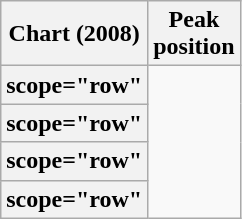<table class="wikitable plainrowheaders sortable">
<tr>
<th scope="col">Chart (2008)</th>
<th scope="col">Peak<br>position</th>
</tr>
<tr>
<th>scope="row" </th>
</tr>
<tr>
<th>scope="row" </th>
</tr>
<tr>
<th>scope="row" </th>
</tr>
<tr>
<th>scope="row" </th>
</tr>
</table>
